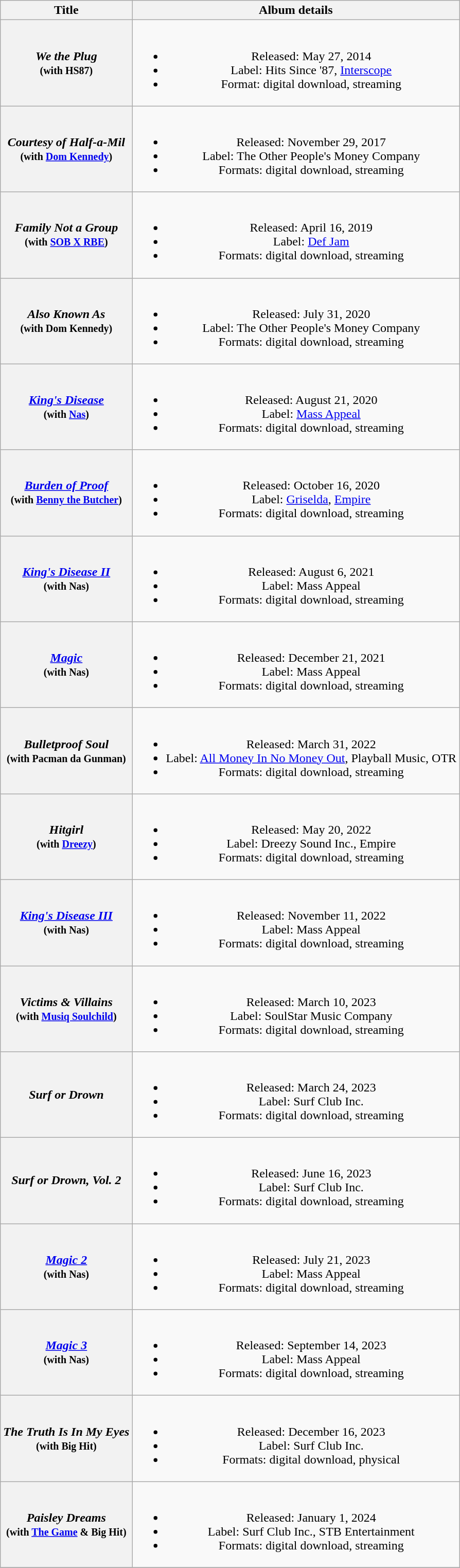<table class="wikitable plainrowheaders" style="text-align: center;">
<tr>
<th>Title</th>
<th>Album details</th>
</tr>
<tr>
<th scope="row"><em>We the Plug</em><br><small>(with HS87)</small></th>
<td><br><ul><li>Released: May 27, 2014</li><li>Label: Hits Since '87, <a href='#'>Interscope</a></li><li>Format: digital download, streaming</li></ul></td>
</tr>
<tr>
<th scope="row"><em>Courtesy of Half-a-Mil</em><br><small>(with <a href='#'>Dom Kennedy</a>)</small></th>
<td><br><ul><li>Released: November 29, 2017</li><li>Label: The Other People's Money Company</li><li>Formats: digital download, streaming</li></ul></td>
</tr>
<tr>
<th scope="row"><em>Family Not a Group</em><br><small>(with <a href='#'>SOB X RBE</a>)</small></th>
<td><br><ul><li>Released: April 16, 2019</li><li>Label: <a href='#'>Def Jam</a></li><li>Formats: digital download, streaming</li></ul></td>
</tr>
<tr>
<th scope="row"><em>Also Known As</em><br><small>(with Dom Kennedy)</small></th>
<td><br><ul><li>Released: July 31, 2020</li><li>Label: The Other People's Money Company</li><li>Formats: digital download, streaming</li></ul></td>
</tr>
<tr>
<th scope="row"><em><a href='#'>King's Disease</a></em><br><small>(with <a href='#'>Nas</a>)</small></th>
<td><br><ul><li>Released: August 21, 2020</li><li>Label: <a href='#'>Mass Appeal</a></li><li>Formats: digital download, streaming</li></ul></td>
</tr>
<tr>
<th scope="row"><em><a href='#'>Burden of Proof</a></em><br><small>(with <a href='#'>Benny the Butcher</a>)</small></th>
<td><br><ul><li>Released: October 16, 2020</li><li>Label: <a href='#'>Griselda</a>, <a href='#'>Empire</a></li><li>Formats: digital download, streaming</li></ul></td>
</tr>
<tr>
<th scope="row"><em><a href='#'>King's Disease II</a></em><br><small>(with Nas)</small></th>
<td><br><ul><li>Released: August 6, 2021</li><li>Label: Mass Appeal</li><li>Formats: digital download, streaming</li></ul></td>
</tr>
<tr>
<th scope="row"><em><a href='#'>Magic</a></em><br><small>(with Nas)</small></th>
<td><br><ul><li>Released: December 21, 2021</li><li>Label: Mass Appeal</li><li>Formats: digital download, streaming</li></ul></td>
</tr>
<tr>
<th scope="row"><em>Bulletproof Soul</em><br><small>(with Pacman da Gunman)</small></th>
<td><br><ul><li>Released: March 31, 2022</li><li>Label: <a href='#'>All Money In No Money Out</a>, Playball Music, OTR</li><li>Formats: digital download, streaming</li></ul></td>
</tr>
<tr>
<th scope="row"><em>Hitgirl</em><br><small>(with <a href='#'>Dreezy</a>)</small></th>
<td><br><ul><li>Released: May 20, 2022</li><li>Label: Dreezy Sound Inc., Empire</li><li>Formats: digital download, streaming</li></ul></td>
</tr>
<tr>
<th scope="row"><em><a href='#'>King's Disease III</a></em><br><small>(with Nas)</small></th>
<td><br><ul><li>Released: November 11, 2022</li><li>Label: Mass Appeal</li><li>Formats: digital download, streaming</li></ul></td>
</tr>
<tr>
<th scope="row"><em>Victims & Villains</em><br><small>(with <a href='#'>Musiq Soulchild</a>)</small></th>
<td><br><ul><li>Released: March 10, 2023</li><li>Label: SoulStar Music Company</li><li>Formats: digital download, streaming</li></ul></td>
</tr>
<tr>
<th scope="row"><em>Surf or Drown</em></th>
<td><br><ul><li>Released: March 24, 2023</li><li>Label: Surf Club Inc.</li><li>Formats: digital download, streaming</li></ul></td>
</tr>
<tr>
<th scope="row"><em>Surf or Drown, Vol. 2</em></th>
<td><br><ul><li>Released: June 16, 2023</li><li>Label: Surf Club Inc.</li><li>Formats: digital download, streaming</li></ul></td>
</tr>
<tr>
<th scope="row"><em><a href='#'>Magic 2</a></em><br><small>(with Nas)</small></th>
<td><br><ul><li>Released: July 21, 2023</li><li>Label: Mass Appeal</li><li>Formats: digital download, streaming</li></ul></td>
</tr>
<tr>
<th scope="row"><em><a href='#'>Magic 3</a></em><br><small>(with Nas)</small></th>
<td><br><ul><li>Released: September 14, 2023</li><li>Label: Mass Appeal</li><li>Formats: digital download, streaming</li></ul></td>
</tr>
<tr>
<th scope="row"><em>The Truth Is In My Eyes</em><br><small>(with Big Hit)</small></th>
<td><br><ul><li>Released: December 16, 2023</li><li>Label: Surf Club Inc.</li><li>Formats: digital download, physical</li></ul></td>
</tr>
<tr>
<th scope="row"><em>Paisley Dreams</em><br><small>(with <a href='#'>The Game</a> & Big Hit)</small></th>
<td><br><ul><li>Released: January 1, 2024</li><li>Label: Surf Club Inc., STB Entertainment</li><li>Formats: digital download, streaming</li></ul></td>
</tr>
<tr>
</tr>
</table>
